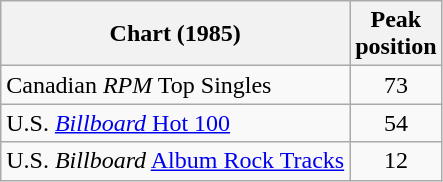<table class="wikitable sortable">
<tr>
<th>Chart (1985)</th>
<th>Peak<br>position</th>
</tr>
<tr>
<td>Canadian <em>RPM</em> Top Singles</td>
<td align="center">73</td>
</tr>
<tr>
<td>U.S. <a href='#'><em>Billboard</em> Hot 100</a></td>
<td align="center">54</td>
</tr>
<tr>
<td>U.S. <em>Billboard</em> <a href='#'>Album Rock Tracks</a></td>
<td align="center">12</td>
</tr>
</table>
